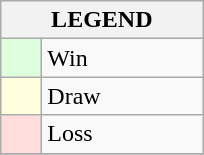<table class="wikitable" border="1">
<tr>
<th colspan="2">LEGEND</th>
</tr>
<tr>
<td style="background:#ddffdd;" width=20> </td>
<td width=100>Win</td>
</tr>
<tr>
<td style="background:#ffffdd"  width=20> </td>
<td width=100>Draw</td>
</tr>
<tr>
<td style="background:#ffdddd;" width=20> </td>
<td width=100>Loss</td>
</tr>
<tr>
</tr>
</table>
